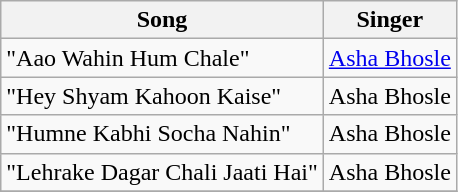<table class="wikitable">
<tr>
<th>Song</th>
<th>Singer</th>
</tr>
<tr>
<td>"Aao Wahin Hum Chale"</td>
<td><a href='#'>Asha Bhosle</a></td>
</tr>
<tr>
<td>"Hey Shyam Kahoon Kaise"</td>
<td>Asha Bhosle</td>
</tr>
<tr>
<td>"Humne Kabhi Socha Nahin"</td>
<td>Asha Bhosle</td>
</tr>
<tr>
<td>"Lehrake Dagar Chali Jaati Hai"</td>
<td>Asha Bhosle</td>
</tr>
<tr>
</tr>
</table>
